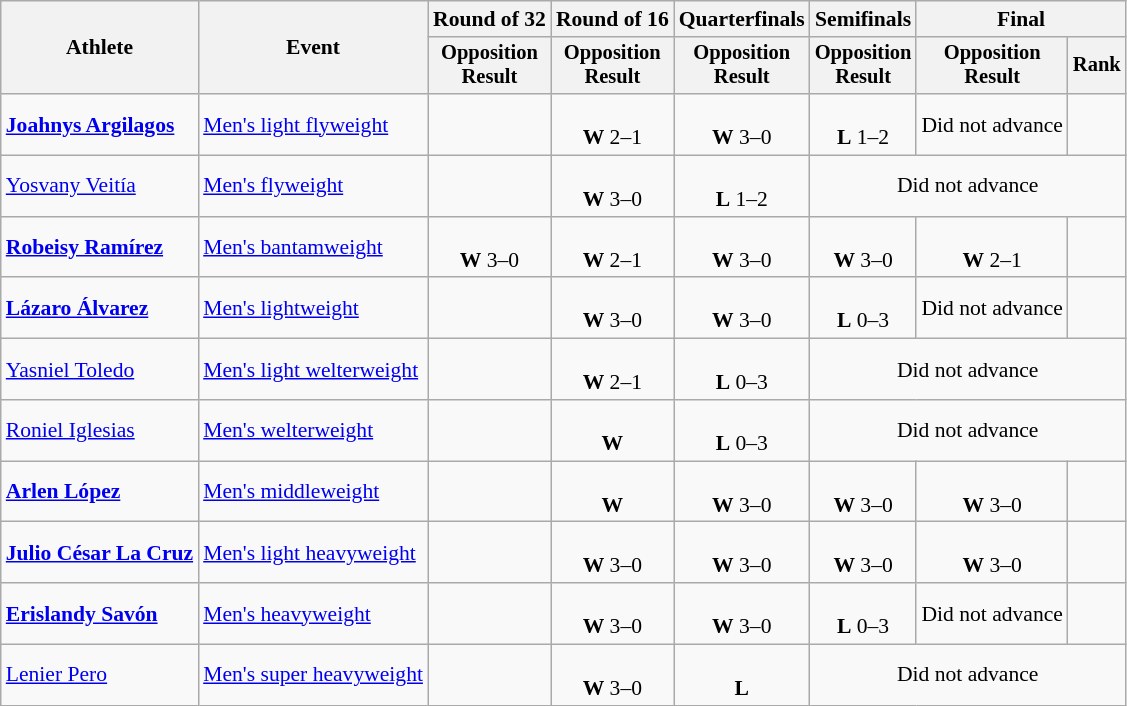<table class="wikitable" style="font-size:90%">
<tr>
<th rowspan="2">Athlete</th>
<th rowspan="2">Event</th>
<th>Round of 32</th>
<th>Round of 16</th>
<th>Quarterfinals</th>
<th>Semifinals</th>
<th colspan=2>Final</th>
</tr>
<tr style="font-size:95%">
<th>Opposition<br>Result</th>
<th>Opposition<br>Result</th>
<th>Opposition<br>Result</th>
<th>Opposition<br>Result</th>
<th>Opposition<br>Result</th>
<th>Rank</th>
</tr>
<tr align=center>
<td align=left><strong><a href='#'>Joahnys Argilagos</a></strong></td>
<td align=left><a href='#'>Men's light flyweight</a></td>
<td></td>
<td><br><strong>W</strong> 2–1</td>
<td><br><strong>W</strong> 3–0</td>
<td><br><strong>L</strong> 1–2</td>
<td>Did not advance</td>
<td></td>
</tr>
<tr align=center>
<td align=left><a href='#'>Yosvany Veitía</a></td>
<td align=left><a href='#'>Men's flyweight</a></td>
<td></td>
<td><br><strong>W</strong> 3–0</td>
<td><br><strong>L</strong> 1–2</td>
<td colspan=3>Did not advance</td>
</tr>
<tr align=center>
<td align=left><strong><a href='#'>Robeisy Ramírez</a></strong></td>
<td align=left><a href='#'>Men's bantamweight</a></td>
<td><br><strong>W</strong> 3–0</td>
<td><br><strong>W</strong> 2–1</td>
<td><br><strong>W</strong> 3–0</td>
<td><br><strong>W</strong> 3–0</td>
<td><br><strong>W</strong> 2–1</td>
<td></td>
</tr>
<tr align=center>
<td align=left><strong><a href='#'>Lázaro Álvarez</a></strong></td>
<td align=left><a href='#'>Men's lightweight</a></td>
<td></td>
<td><br><strong>W</strong> 3–0</td>
<td><br><strong>W</strong> 3–0</td>
<td><br><strong>L</strong> 0–3</td>
<td>Did not advance</td>
<td></td>
</tr>
<tr align=center>
<td align=left><a href='#'>Yasniel Toledo</a></td>
<td align=left><a href='#'>Men's light welterweight</a></td>
<td></td>
<td><br><strong>W</strong> 2–1</td>
<td><br><strong>L</strong> 0–3</td>
<td colspan=3>Did not advance</td>
</tr>
<tr align=center>
<td align=left><a href='#'>Roniel Iglesias</a></td>
<td align=left><a href='#'>Men's welterweight</a></td>
<td></td>
<td><br><strong>W</strong> </td>
<td><br><strong>L</strong> 0–3</td>
<td colspan=3>Did not advance</td>
</tr>
<tr align=center>
<td align=left><strong><a href='#'>Arlen López</a></strong></td>
<td align=left><a href='#'>Men's middleweight</a></td>
<td></td>
<td><br><strong>W</strong> </td>
<td><br><strong>W</strong> 3–0</td>
<td><br><strong>W</strong> 3–0</td>
<td><br><strong>W</strong> 3–0</td>
<td></td>
</tr>
<tr align=center>
<td align=left><strong><a href='#'>Julio César La Cruz</a></strong></td>
<td align=left><a href='#'>Men's light heavyweight</a></td>
<td></td>
<td><br><strong>W</strong> 3–0</td>
<td><br><strong>W</strong> 3–0</td>
<td><br><strong>W</strong> 3–0</td>
<td><br><strong>W</strong> 3–0</td>
<td></td>
</tr>
<tr align=center>
<td align=left><strong><a href='#'>Erislandy Savón</a></strong></td>
<td align=left><a href='#'>Men's heavyweight</a></td>
<td></td>
<td><br><strong>W</strong> 3–0</td>
<td><br><strong>W</strong> 3–0</td>
<td><br><strong>L</strong> 0–3</td>
<td>Did not advance</td>
<td></td>
</tr>
<tr align=center>
<td align=left><a href='#'>Lenier Pero</a></td>
<td align=left><a href='#'>Men's super heavyweight</a></td>
<td></td>
<td><br><strong>W</strong> 3–0</td>
<td><br><strong>L</strong> </td>
<td colspan=3>Did not advance</td>
</tr>
</table>
